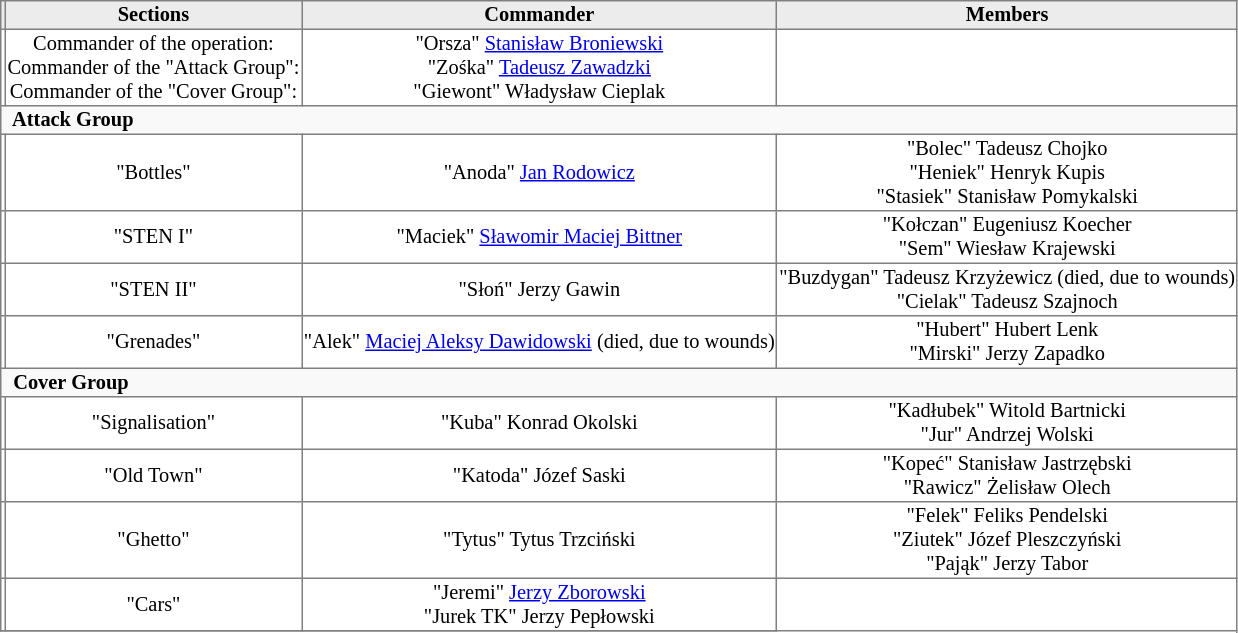<table border="1" cellpadding="1" cellspacing="0" style="font-size: 85%; border: gray solid 1px; border-collapse: collapse; text-align: center;">
<tr style="background: #ececec;">
<th></th>
<th>Sections</th>
<th>Commander</th>
<th>Members</th>
</tr>
<tr>
<th></th>
<td>Commander of the operation:<br>Commander of the "Attack Group":<br>Commander of the "Cover Group":</td>
<td>"Orsza" <a href='#'>Stanisław Broniewski</a><br>"Zośka" <a href='#'>Tadeusz Zawadzki</a><br>"Giewont" Władysław Cieplak</td>
<td></td>
</tr>
<tr>
<th colspan="14" style="background: #f9f9f9; text-align: left;">  Attack Group</th>
</tr>
<tr>
<th></th>
<td>"Bottles"</td>
<td>"Anoda" <a href='#'>Jan Rodowicz</a></td>
<td>"Bolec" Tadeusz Chojko<br>"Heniek" Henryk Kupis<br>"Stasiek" Stanisław Pomykalski</td>
</tr>
<tr>
<th></th>
<td>"STEN I"</td>
<td>"Maciek" <a href='#'>Sławomir Maciej Bittner</a></td>
<td>"Kołczan" Eugeniusz Koecher<br>"Sem" Wiesław Krajewski</td>
</tr>
<tr>
<th></th>
<td>"STEN II"</td>
<td>"Słoń" Jerzy Gawin</td>
<td>"Buzdygan" Tadeusz Krzyżewicz (died, due to wounds)<br>"Cielak" Tadeusz Szajnoch</td>
</tr>
<tr>
<th></th>
<td>"Grenades"</td>
<td>"Alek" <a href='#'>Maciej Aleksy Dawidowski</a> (died, due to wounds)</td>
<td>"Hubert" Hubert Lenk<br>"Mirski" Jerzy Zapadko</td>
</tr>
<tr>
<th colspan="14" style="background: #f9f9f9; text-align: left;">  Cover Group</th>
</tr>
<tr>
<th></th>
<td>"Signalisation"</td>
<td>"Kuba" Konrad Okolski</td>
<td>"Kadłubek" Witold Bartnicki<br>"Jur" Andrzej Wolski</td>
</tr>
<tr>
<th></th>
<td>"Old Town"</td>
<td>"Katoda" Józef Saski</td>
<td>"Kopeć" Stanisław Jastrzębski<br>"Rawicz" Żelisław Olech</td>
</tr>
<tr>
<th></th>
<td>"Ghetto"</td>
<td>"Tytus" Tytus Trzciński</td>
<td>"Felek" Feliks Pendelski<br>"Ziutek" Józef Pleszczyński<br>"Pająk" Jerzy Tabor</td>
</tr>
<tr>
<th></th>
<td>"Cars"</td>
<td>"Jeremi" <a href='#'>Jerzy Zborowski</a><br>"Jurek TK" Jerzy Pepłowski</td>
</tr>
<tr>
</tr>
</table>
